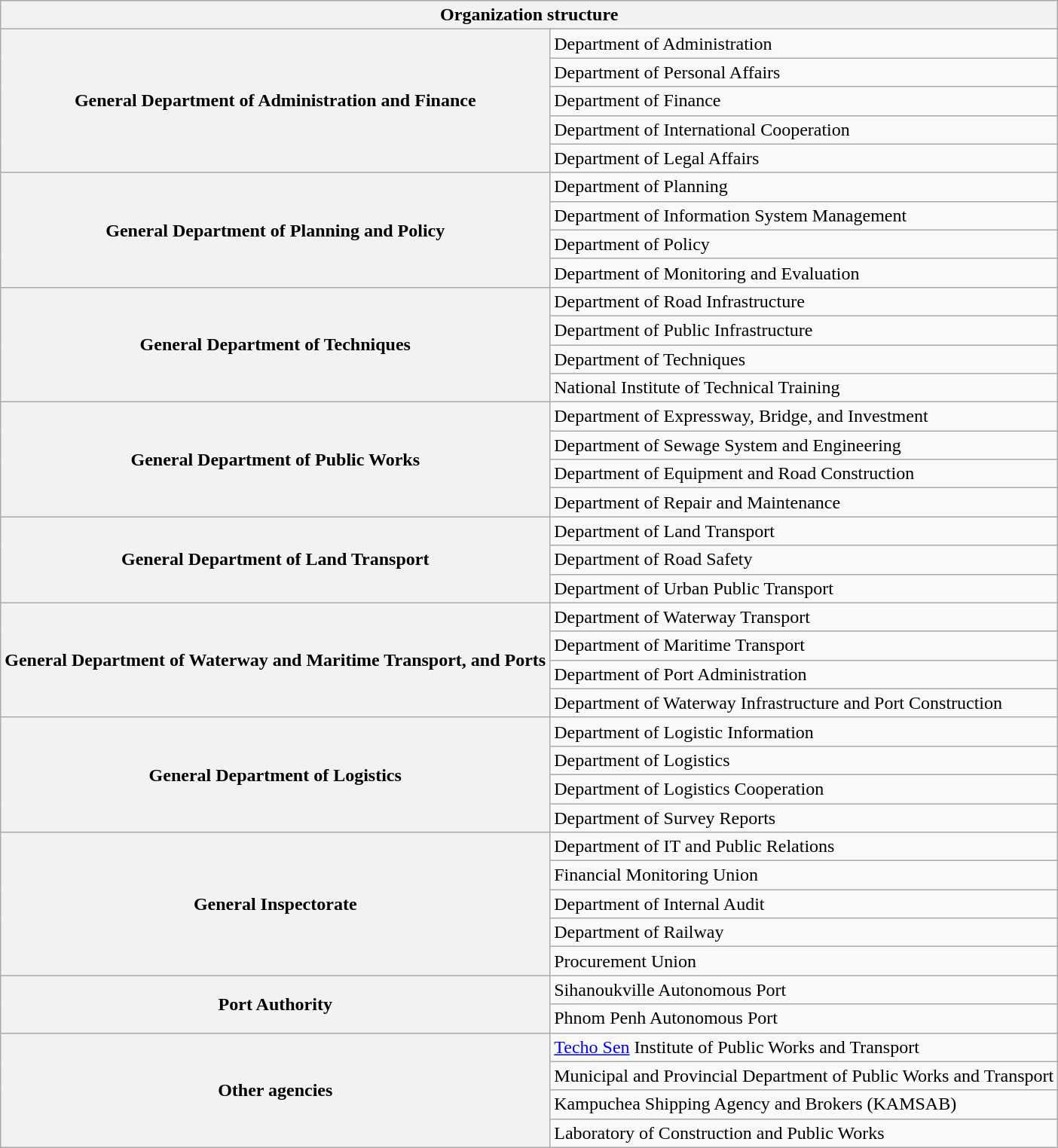<table class="wikitable sortable">
<tr>
<th scope="col" colspan="2">Organization structure</th>
</tr>
<tr>
<th rowspan="5">General Department of Administration and Finance</th>
<td>Department of Administration</td>
</tr>
<tr>
<td>Department of Personal Affairs</td>
</tr>
<tr>
<td>Department of Finance</td>
</tr>
<tr>
<td>Department of International Cooperation</td>
</tr>
<tr>
<td>Department of Legal Affairs</td>
</tr>
<tr>
<th rowspan="4">General Department of Planning and Policy</th>
<td>Department of Planning</td>
</tr>
<tr>
<td>Department of Information System Management</td>
</tr>
<tr>
<td>Department of Policy</td>
</tr>
<tr>
<td>Department of Monitoring and Evaluation</td>
</tr>
<tr>
<th rowspan="4">General Department of Techniques</th>
<td>Department of Road Infrastructure</td>
</tr>
<tr>
<td>Department of Public Infrastructure</td>
</tr>
<tr>
<td>Department of Techniques</td>
</tr>
<tr>
<td>National Institute of Technical Training</td>
</tr>
<tr>
<th rowspan="4">General Department of Public Works</th>
<td>Department of Expressway, Bridge, and Investment</td>
</tr>
<tr>
<td>Department of Sewage System and Engineering</td>
</tr>
<tr>
<td>Department of Equipment and Road Construction</td>
</tr>
<tr>
<td>Department of Repair and Maintenance</td>
</tr>
<tr>
<th rowspan="3">General Department of Land Transport</th>
<td>Department of Land Transport</td>
</tr>
<tr>
<td>Department of Road Safety</td>
</tr>
<tr>
<td>Department of Urban Public Transport</td>
</tr>
<tr>
<th rowspan="4">General Department of Waterway and Maritime Transport, and Ports</th>
<td>Department of Waterway Transport</td>
</tr>
<tr>
<td>Department of Maritime Transport</td>
</tr>
<tr>
<td>Department of Port Administration</td>
</tr>
<tr>
<td>Department of Waterway Infrastructure and Port Construction</td>
</tr>
<tr>
<th rowspan="4">General Department of Logistics</th>
<td>Department of Logistic Information</td>
</tr>
<tr>
<td>Department of Logistics</td>
</tr>
<tr>
<td>Department of Logistics Cooperation</td>
</tr>
<tr>
<td>Department of Survey Reports</td>
</tr>
<tr>
<th rowspan="5">General Inspectorate</th>
<td>Department of IT and Public Relations</td>
</tr>
<tr>
<td>Financial Monitoring Union</td>
</tr>
<tr>
<td>Department of Internal Audit</td>
</tr>
<tr>
<td>Department of Railway</td>
</tr>
<tr>
<td>Procurement Union</td>
</tr>
<tr>
<th rowspan="2">Port Authority</th>
<td>Sihanoukville Autonomous Port</td>
</tr>
<tr>
<td>Phnom Penh Autonomous Port</td>
</tr>
<tr>
<th rowspan="4">Other agencies</th>
<td><a href='#'>Techo Sen</a> Institute of Public Works and Transport</td>
</tr>
<tr>
<td>Municipal and Provincial Department of Public Works and Transport</td>
</tr>
<tr>
<td>Kampuchea Shipping Agency and Brokers (KAMSAB)</td>
</tr>
<tr>
<td>Laboratory of Construction and Public Works</td>
</tr>
</table>
